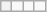<table class=wikitable>
<tr>
<th rowspan=1></th>
<td></td>
<td></td>
<td></td>
</tr>
</table>
